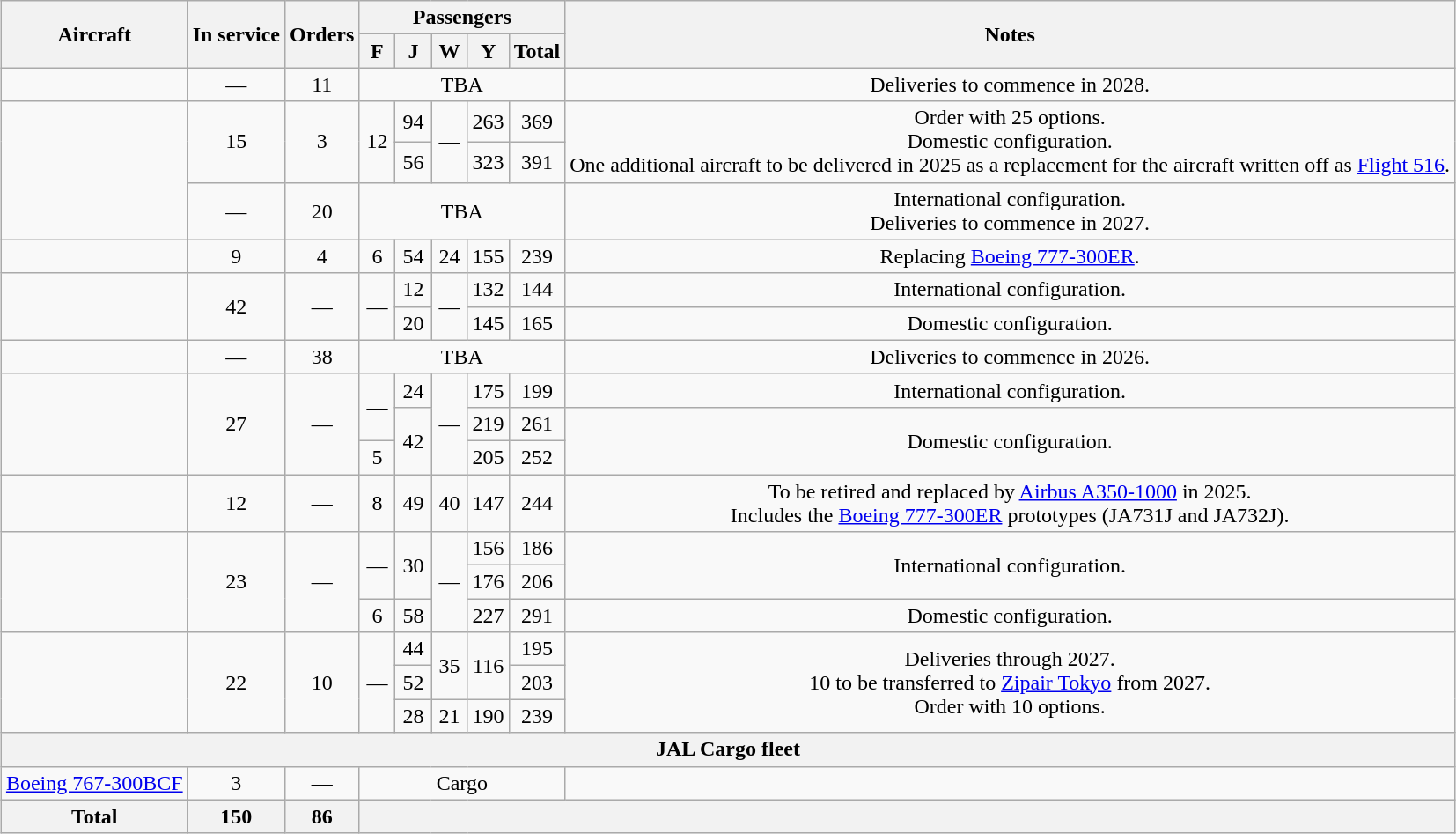<table class="wikitable" style="margin:0.5em auto;text-align:center">
<tr>
<th rowspan="2">Aircraft</th>
<th rowspan="2">In service</th>
<th rowspan="2">Orders</th>
<th colspan="5">Passengers</th>
<th rowspan="2">Notes</th>
</tr>
<tr>
<th style="width:20px;"><abbr>F</abbr></th>
<th style="width:20px;"><abbr>J</abbr></th>
<th style="width:20px;"><abbr>W</abbr></th>
<th style="width:20px;"><abbr>Y</abbr></th>
<th style="width:30px;">Total</th>
</tr>
<tr>
<td></td>
<td>—</td>
<td>11</td>
<td colspan="5"><abbr>TBA</abbr></td>
<td>Deliveries to commence in 2028.</td>
</tr>
<tr>
<td rowspan="3"></td>
<td rowspan="2">15</td>
<td rowspan="2">3</td>
<td rowspan="2">12</td>
<td>94</td>
<td rowspan="2">—</td>
<td>263</td>
<td>369</td>
<td rowspan="2">Order with 25 options.<br>Domestic configuration.<br>One additional aircraft to be delivered in 2025 as a replacement for the aircraft written off as <a href='#'>Flight 516</a>.</td>
</tr>
<tr>
<td>56</td>
<td>323</td>
<td>391</td>
</tr>
<tr>
<td>—</td>
<td>20</td>
<td colspan="5"><abbr>TBA</abbr></td>
<td>International configuration.<br>Deliveries to commence in 2027.</td>
</tr>
<tr>
<td></td>
<td>9</td>
<td>4</td>
<td>6</td>
<td>54</td>
<td>24</td>
<td>155</td>
<td>239</td>
<td>Replacing <a href='#'>Boeing 777-300ER</a>.</td>
</tr>
<tr>
<td rowspan="2"></td>
<td rowspan="2">42</td>
<td rowspan="2">—</td>
<td rowspan="2">—</td>
<td><abbr>12</abbr></td>
<td rowspan="2">—</td>
<td>132</td>
<td>144</td>
<td>International configuration.</td>
</tr>
<tr>
<td><abbr>20</abbr></td>
<td>145</td>
<td>165</td>
<td>Domestic configuration.</td>
</tr>
<tr>
<td></td>
<td>—</td>
<td>38</td>
<td colspan="5"><abbr>TBA</abbr></td>
<td>Deliveries to commence in 2026.</td>
</tr>
<tr>
<td rowspan="3"></td>
<td rowspan="3">27</td>
<td rowspan="3">—</td>
<td rowspan="2">—</td>
<td><abbr>24</abbr></td>
<td rowspan="3">—</td>
<td><abbr>175</abbr></td>
<td>199</td>
<td>International configuration.</td>
</tr>
<tr>
<td rowspan="2"><abbr>42</abbr></td>
<td>219</td>
<td>261</td>
<td rowspan="2">Domestic configuration.</td>
</tr>
<tr>
<td><abbr>5</abbr></td>
<td>205</td>
<td>252</td>
</tr>
<tr>
<td></td>
<td>12</td>
<td>—</td>
<td><abbr>8</abbr></td>
<td><abbr>49</abbr></td>
<td><abbr>40</abbr></td>
<td><abbr>147</abbr></td>
<td>244</td>
<td>To be retired and replaced by <a href='#'>Airbus A350-1000</a> in 2025.<br>Includes the <a href='#'>Boeing 777-300ER</a> prototypes (JA731J and JA732J).</td>
</tr>
<tr>
<td rowspan="3"></td>
<td rowspan="3">23</td>
<td rowspan="3">—</td>
<td rowspan="2">—</td>
<td rowspan="2"><abbr>30</abbr></td>
<td rowspan="3">—</td>
<td>156</td>
<td>186</td>
<td rowspan="2">International configuration.</td>
</tr>
<tr>
<td>176</td>
<td>206</td>
</tr>
<tr>
<td>6</td>
<td><abbr>58</abbr></td>
<td>227</td>
<td>291</td>
<td>Domestic configuration.</td>
</tr>
<tr>
<td rowspan="3"></td>
<td rowspan="3">22</td>
<td rowspan="3">10</td>
<td rowspan="3">—</td>
<td><abbr>44</abbr></td>
<td rowspan="2"><abbr>35</abbr></td>
<td rowspan="2"><abbr>116</abbr></td>
<td>195</td>
<td rowspan="3">Deliveries through 2027.<br>10 to be transferred to <a href='#'>Zipair Tokyo</a> from 2027.<br>Order with 10 options.</td>
</tr>
<tr>
<td><abbr>52</abbr></td>
<td>203</td>
</tr>
<tr>
<td><abbr>28</abbr></td>
<td><abbr>21</abbr></td>
<td><abbr>190</abbr></td>
<td>239</td>
</tr>
<tr>
<th colspan="9">JAL Cargo fleet</th>
</tr>
<tr>
<td><a href='#'>Boeing 767-300BCF</a></td>
<td>3</td>
<td>—</td>
<td colspan="5"><abbr>Cargo</abbr></td>
<td></td>
</tr>
<tr>
<th>Total</th>
<th>150</th>
<th>86</th>
<th colspan="6"></th>
</tr>
</table>
